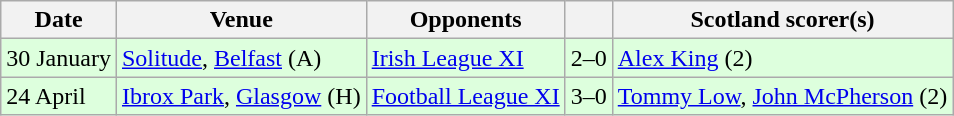<table class="wikitable">
<tr>
<th>Date</th>
<th>Venue</th>
<th>Opponents</th>
<th></th>
<th>Scotland scorer(s)</th>
</tr>
<tr bgcolor=#ddffdd>
<td>30 January</td>
<td><a href='#'>Solitude</a>, <a href='#'>Belfast</a> (A)</td>
<td> <a href='#'>Irish League XI</a></td>
<td align=center>2–0</td>
<td><a href='#'>Alex King</a> (2)</td>
</tr>
<tr bgcolor=#ddffdd>
<td>24 April</td>
<td><a href='#'>Ibrox Park</a>, <a href='#'>Glasgow</a> (H)</td>
<td> <a href='#'>Football League XI</a></td>
<td align=center>3–0</td>
<td><a href='#'>Tommy Low</a>, <a href='#'>John McPherson</a> (2)</td>
</tr>
</table>
